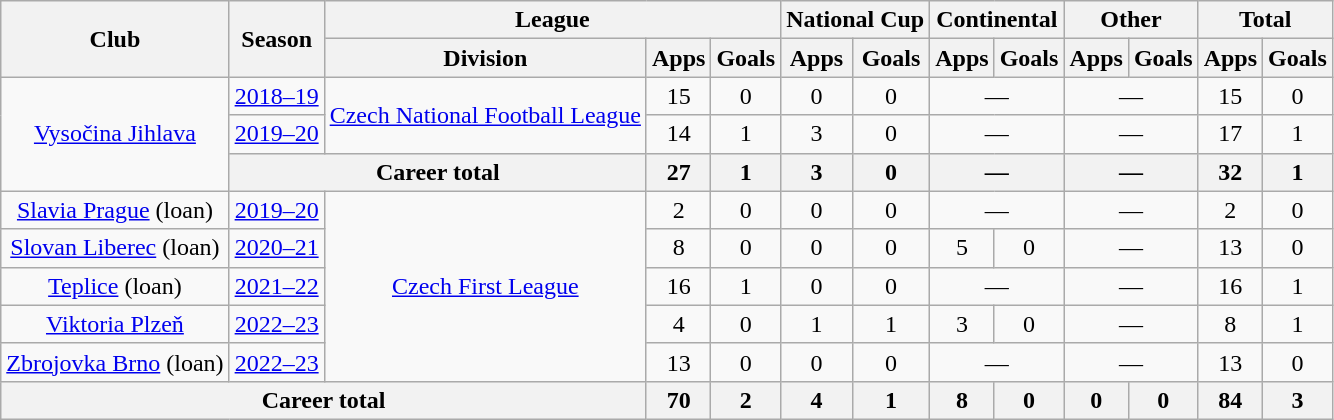<table class="wikitable" style="text-align:center">
<tr>
<th rowspan="2">Club</th>
<th rowspan="2">Season</th>
<th colspan="3">League</th>
<th colspan="2">National Cup</th>
<th colspan="2">Continental</th>
<th colspan="2">Other</th>
<th colspan="2">Total</th>
</tr>
<tr>
<th>Division</th>
<th>Apps</th>
<th>Goals</th>
<th>Apps</th>
<th>Goals</th>
<th>Apps</th>
<th>Goals</th>
<th>Apps</th>
<th>Goals</th>
<th>Apps</th>
<th>Goals</th>
</tr>
<tr>
<td rowspan="3"><a href='#'>Vysočina Jihlava</a></td>
<td><a href='#'>2018–19</a></td>
<td rowspan="2"><a href='#'>Czech National Football League</a></td>
<td>15</td>
<td>0</td>
<td>0</td>
<td>0</td>
<td colspan="2">—</td>
<td colspan="2">—</td>
<td>15</td>
<td>0</td>
</tr>
<tr>
<td><a href='#'>2019–20</a></td>
<td>14</td>
<td>1</td>
<td>3</td>
<td>0</td>
<td colspan="2">—</td>
<td colspan="2">—</td>
<td>17</td>
<td>1</td>
</tr>
<tr>
<th colspan="2">Career total</th>
<th>27</th>
<th>1</th>
<th>3</th>
<th>0</th>
<th colspan="2">—</th>
<th colspan="2">—</th>
<th>32</th>
<th>1</th>
</tr>
<tr>
<td><a href='#'>Slavia Prague</a> (loan)</td>
<td><a href='#'>2019–20</a></td>
<td rowspan="5"><a href='#'>Czech First League</a></td>
<td>2</td>
<td>0</td>
<td>0</td>
<td>0</td>
<td colspan="2">—</td>
<td colspan="2">—</td>
<td>2</td>
<td>0</td>
</tr>
<tr>
<td><a href='#'>Slovan Liberec</a> (loan)</td>
<td><a href='#'>2020–21</a></td>
<td>8</td>
<td>0</td>
<td>0</td>
<td>0</td>
<td>5</td>
<td>0</td>
<td colspan="2">—</td>
<td>13</td>
<td>0</td>
</tr>
<tr>
<td><a href='#'>Teplice</a> (loan)</td>
<td><a href='#'>2021–22</a></td>
<td>16</td>
<td>1</td>
<td>0</td>
<td>0</td>
<td colspan="2">—</td>
<td colspan="2">—</td>
<td>16</td>
<td>1</td>
</tr>
<tr>
<td><a href='#'>Viktoria Plzeň</a></td>
<td><a href='#'>2022–23</a></td>
<td>4</td>
<td>0</td>
<td>1</td>
<td>1</td>
<td>3</td>
<td>0</td>
<td colspan="2">—</td>
<td>8</td>
<td>1</td>
</tr>
<tr>
<td><a href='#'>Zbrojovka Brno</a> (loan)</td>
<td><a href='#'>2022–23</a></td>
<td>13</td>
<td>0</td>
<td>0</td>
<td>0</td>
<td colspan="2">—</td>
<td colspan="2">—</td>
<td>13</td>
<td>0</td>
</tr>
<tr>
<th colspan="3">Career total</th>
<th>70</th>
<th>2</th>
<th>4</th>
<th>1</th>
<th>8</th>
<th>0</th>
<th>0</th>
<th>0</th>
<th>84</th>
<th>3</th>
</tr>
</table>
